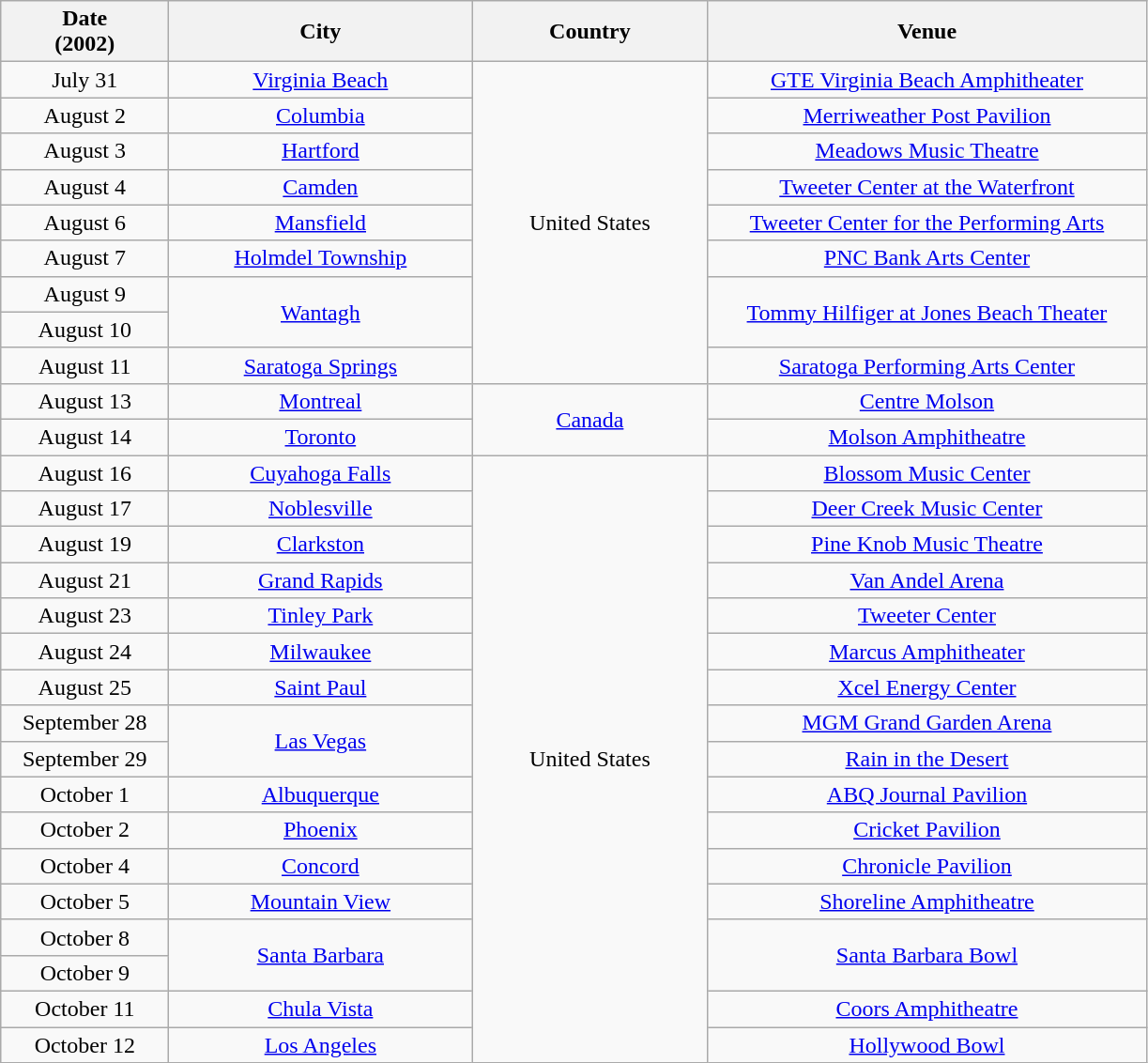<table class="wikitable sortable plainrowheaders" style="text-align:center;">
<tr>
<th scope="col" style="width:7em;">Date<br>(2002)</th>
<th scope="col" style="width:13em;">City</th>
<th scope="col" style="width:10em;">Country</th>
<th scope="col" style="width:19em;">Venue</th>
</tr>
<tr>
<td>July 31</td>
<td><a href='#'>Virginia Beach</a></td>
<td rowspan="9">United States</td>
<td><a href='#'>GTE Virginia Beach Amphitheater</a></td>
</tr>
<tr>
<td>August 2</td>
<td><a href='#'>Columbia</a></td>
<td><a href='#'>Merriweather Post Pavilion</a></td>
</tr>
<tr>
<td>August 3</td>
<td><a href='#'>Hartford</a></td>
<td><a href='#'>Meadows Music Theatre</a></td>
</tr>
<tr>
<td>August 4</td>
<td><a href='#'>Camden</a></td>
<td><a href='#'>Tweeter Center at the Waterfront</a></td>
</tr>
<tr>
<td>August 6</td>
<td><a href='#'>Mansfield</a></td>
<td><a href='#'>Tweeter Center for the Performing Arts</a></td>
</tr>
<tr>
<td>August 7</td>
<td><a href='#'>Holmdel Township</a></td>
<td><a href='#'>PNC Bank Arts Center</a></td>
</tr>
<tr>
<td>August 9</td>
<td rowspan="2"><a href='#'>Wantagh</a></td>
<td rowspan="2"><a href='#'>Tommy Hilfiger at Jones Beach Theater</a></td>
</tr>
<tr>
<td>August 10</td>
</tr>
<tr>
<td>August 11</td>
<td><a href='#'>Saratoga Springs</a></td>
<td><a href='#'>Saratoga Performing Arts Center</a></td>
</tr>
<tr>
<td>August 13</td>
<td><a href='#'>Montreal</a></td>
<td rowspan="2"><a href='#'>Canada</a></td>
<td><a href='#'>Centre Molson</a></td>
</tr>
<tr>
<td>August 14</td>
<td><a href='#'>Toronto</a></td>
<td><a href='#'>Molson Amphitheatre</a></td>
</tr>
<tr>
<td>August 16</td>
<td><a href='#'>Cuyahoga Falls</a></td>
<td rowspan="17">United States</td>
<td><a href='#'>Blossom Music Center</a></td>
</tr>
<tr>
<td>August 17</td>
<td><a href='#'>Noblesville</a></td>
<td><a href='#'>Deer Creek Music Center</a></td>
</tr>
<tr>
<td>August 19</td>
<td><a href='#'>Clarkston</a></td>
<td><a href='#'>Pine Knob Music Theatre</a></td>
</tr>
<tr>
<td>August 21</td>
<td><a href='#'>Grand Rapids</a></td>
<td><a href='#'>Van Andel Arena</a></td>
</tr>
<tr>
<td>August 23</td>
<td><a href='#'>Tinley Park</a></td>
<td><a href='#'>Tweeter Center</a></td>
</tr>
<tr>
<td>August 24</td>
<td><a href='#'>Milwaukee</a></td>
<td><a href='#'>Marcus Amphitheater</a></td>
</tr>
<tr>
<td>August 25</td>
<td><a href='#'>Saint Paul</a></td>
<td><a href='#'>Xcel Energy Center</a></td>
</tr>
<tr>
<td>September 28</td>
<td rowspan="2"><a href='#'>Las Vegas</a></td>
<td><a href='#'>MGM Grand Garden Arena</a></td>
</tr>
<tr>
<td>September 29</td>
<td><a href='#'>Rain in the Desert</a></td>
</tr>
<tr>
<td>October 1</td>
<td><a href='#'>Albuquerque</a></td>
<td><a href='#'>ABQ Journal Pavilion</a></td>
</tr>
<tr>
<td>October 2</td>
<td><a href='#'>Phoenix</a></td>
<td><a href='#'>Cricket Pavilion</a></td>
</tr>
<tr>
<td>October 4</td>
<td><a href='#'>Concord</a></td>
<td><a href='#'>Chronicle Pavilion</a></td>
</tr>
<tr>
<td>October 5</td>
<td><a href='#'>Mountain View</a></td>
<td><a href='#'>Shoreline Amphitheatre</a></td>
</tr>
<tr>
<td>October 8</td>
<td rowspan="2"><a href='#'>Santa Barbara</a></td>
<td rowspan="2"><a href='#'>Santa Barbara Bowl</a></td>
</tr>
<tr>
<td>October 9</td>
</tr>
<tr>
<td>October 11</td>
<td><a href='#'>Chula Vista</a></td>
<td><a href='#'>Coors Amphitheatre</a></td>
</tr>
<tr>
<td>October 12</td>
<td><a href='#'>Los Angeles</a></td>
<td><a href='#'>Hollywood Bowl</a></td>
</tr>
</table>
